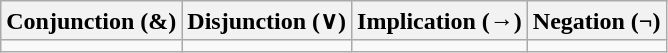<table class="wikitable">
<tr>
<th style="text-align: center;"><strong>Conjunction (&)</strong></th>
<th style="text-align: center;"><strong>Disjunction (∨)</strong></th>
<th style="text-align: center;"><strong>Implication (→)</strong></th>
<th style="text-align: center;"><strong>Negation (¬)</strong></th>
</tr>
<tr>
<td></td>
<td></td>
<td></td>
<td></td>
</tr>
</table>
